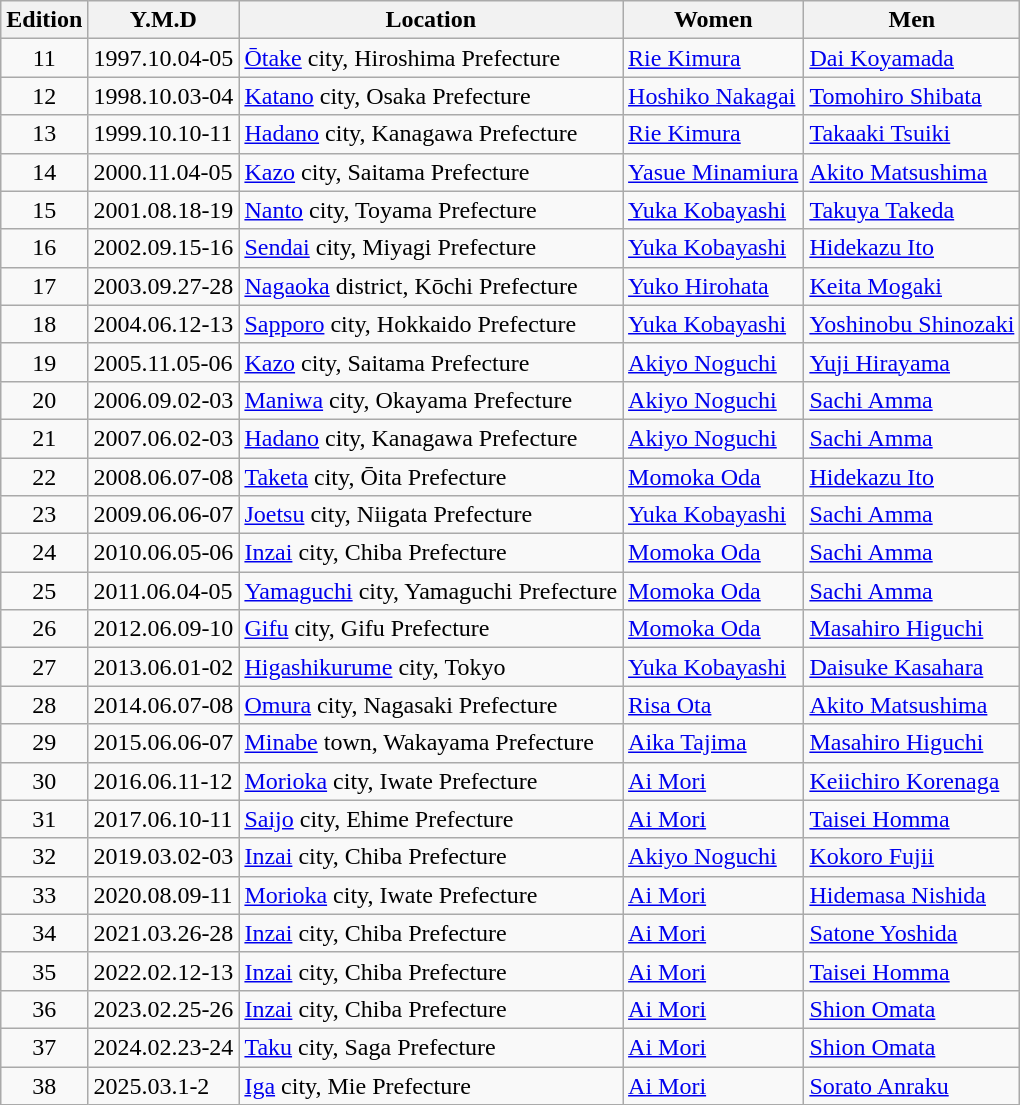<table class="wikitable">
<tr>
<th>Edition</th>
<th>Y.M.D</th>
<th>Location</th>
<th>Women</th>
<th>Men</th>
</tr>
<tr>
<td align="center">11</td>
<td>1997.10.04-05</td>
<td><a href='#'>Ōtake</a> city, Hiroshima Prefecture</td>
<td><a href='#'>Rie Kimura</a></td>
<td><a href='#'>Dai Koyamada</a></td>
</tr>
<tr>
<td align="center">12</td>
<td>1998.10.03-04</td>
<td><a href='#'>Katano</a> city, Osaka Prefecture</td>
<td><a href='#'>Hoshiko Nakagai</a></td>
<td><a href='#'>Tomohiro Shibata</a></td>
</tr>
<tr>
<td align="center">13</td>
<td>1999.10.10-11</td>
<td><a href='#'>Hadano</a> city, Kanagawa Prefecture</td>
<td><a href='#'>Rie Kimura</a></td>
<td><a href='#'>Takaaki Tsuiki</a></td>
</tr>
<tr>
<td align="center">14</td>
<td>2000.11.04-05</td>
<td><a href='#'>Kazo</a> city, Saitama Prefecture</td>
<td><a href='#'>Yasue Minamiura</a></td>
<td><a href='#'>Akito Matsushima</a></td>
</tr>
<tr>
<td align="center">15</td>
<td>2001.08.18-19</td>
<td><a href='#'>Nanto</a> city, Toyama Prefecture</td>
<td><a href='#'>Yuka Kobayashi</a></td>
<td><a href='#'>Takuya Takeda</a></td>
</tr>
<tr>
<td align="center">16</td>
<td>2002.09.15-16</td>
<td><a href='#'>Sendai</a> city, Miyagi Prefecture</td>
<td><a href='#'>Yuka Kobayashi</a></td>
<td><a href='#'>Hidekazu Ito</a></td>
</tr>
<tr>
<td align="center">17</td>
<td>2003.09.27-28</td>
<td><a href='#'>Nagaoka</a> district, Kōchi Prefecture</td>
<td><a href='#'>Yuko Hirohata</a></td>
<td><a href='#'>Keita Mogaki</a></td>
</tr>
<tr>
<td align="center">18</td>
<td>2004.06.12-13</td>
<td><a href='#'>Sapporo</a> city, Hokkaido Prefecture</td>
<td><a href='#'>Yuka Kobayashi</a></td>
<td><a href='#'>Yoshinobu Shinozaki</a></td>
</tr>
<tr>
<td align="center">19</td>
<td>2005.11.05-06</td>
<td><a href='#'>Kazo</a> city, Saitama Prefecture</td>
<td><a href='#'>Akiyo Noguchi</a></td>
<td><a href='#'>Yuji Hirayama</a></td>
</tr>
<tr>
<td align="center">20</td>
<td>2006.09.02-03</td>
<td><a href='#'>Maniwa</a> city, Okayama Prefecture</td>
<td><a href='#'>Akiyo Noguchi</a></td>
<td><a href='#'>Sachi Amma</a></td>
</tr>
<tr>
<td align="center">21</td>
<td>2007.06.02-03</td>
<td><a href='#'>Hadano</a> city, Kanagawa Prefecture</td>
<td><a href='#'>Akiyo Noguchi</a></td>
<td><a href='#'>Sachi Amma</a></td>
</tr>
<tr>
<td align="center">22</td>
<td>2008.06.07-08</td>
<td><a href='#'>Taketa</a> city, Ōita Prefecture</td>
<td><a href='#'>Momoka Oda</a></td>
<td><a href='#'>Hidekazu Ito</a></td>
</tr>
<tr>
<td align="center">23</td>
<td>2009.06.06-07</td>
<td><a href='#'>Joetsu</a> city, Niigata Prefecture</td>
<td><a href='#'>Yuka Kobayashi</a></td>
<td><a href='#'>Sachi Amma</a></td>
</tr>
<tr>
<td align="center">24</td>
<td>2010.06.05-06</td>
<td><a href='#'>Inzai</a> city, Chiba Prefecture</td>
<td><a href='#'>Momoka Oda</a></td>
<td><a href='#'>Sachi Amma</a></td>
</tr>
<tr>
<td align="center">25</td>
<td>2011.06.04-05</td>
<td><a href='#'>Yamaguchi</a> city, Yamaguchi Prefecture</td>
<td><a href='#'>Momoka Oda</a></td>
<td><a href='#'>Sachi Amma</a></td>
</tr>
<tr>
<td align="center">26</td>
<td>2012.06.09-10</td>
<td><a href='#'>Gifu</a> city, Gifu Prefecture</td>
<td><a href='#'>Momoka Oda</a></td>
<td><a href='#'>Masahiro Higuchi</a></td>
</tr>
<tr>
<td align="center">27</td>
<td>2013.06.01-02</td>
<td><a href='#'>Higashikurume</a> city, Tokyo</td>
<td><a href='#'>Yuka Kobayashi</a></td>
<td><a href='#'>Daisuke Kasahara</a></td>
</tr>
<tr>
<td align="center">28</td>
<td>2014.06.07-08</td>
<td><a href='#'>Omura</a> city, Nagasaki Prefecture</td>
<td><a href='#'>Risa Ota</a></td>
<td><a href='#'>Akito Matsushima</a></td>
</tr>
<tr>
<td align="center">29</td>
<td>2015.06.06-07</td>
<td><a href='#'>Minabe</a> town, Wakayama Prefecture</td>
<td><a href='#'>Aika Tajima</a></td>
<td><a href='#'>Masahiro Higuchi</a></td>
</tr>
<tr>
<td align="center">30</td>
<td>2016.06.11-12</td>
<td><a href='#'>Morioka</a> city, Iwate Prefecture</td>
<td><a href='#'>Ai Mori</a></td>
<td><a href='#'>Keiichiro Korenaga</a></td>
</tr>
<tr>
<td align="center">31</td>
<td>2017.06.10-11</td>
<td><a href='#'>Saijo</a> city, Ehime Prefecture</td>
<td><a href='#'>Ai Mori</a></td>
<td><a href='#'>Taisei Homma</a></td>
</tr>
<tr>
<td align="center">32</td>
<td>2019.03.02-03</td>
<td><a href='#'>Inzai</a> city, Chiba Prefecture</td>
<td><a href='#'>Akiyo Noguchi</a></td>
<td><a href='#'>Kokoro Fujii</a></td>
</tr>
<tr>
<td align="center">33</td>
<td>2020.08.09-11</td>
<td><a href='#'>Morioka</a> city, Iwate Prefecture</td>
<td><a href='#'>Ai Mori</a></td>
<td><a href='#'>Hidemasa Nishida</a></td>
</tr>
<tr>
<td align="center">34</td>
<td>2021.03.26-28</td>
<td><a href='#'>Inzai</a> city, Chiba Prefecture</td>
<td><a href='#'>Ai Mori</a></td>
<td><a href='#'>Satone Yoshida</a></td>
</tr>
<tr>
<td align="center">35</td>
<td>2022.02.12-13</td>
<td><a href='#'>Inzai</a> city, Chiba Prefecture</td>
<td><a href='#'>Ai Mori</a></td>
<td><a href='#'>Taisei Homma</a></td>
</tr>
<tr>
<td align="center">36</td>
<td>2023.02.25-26</td>
<td><a href='#'>Inzai</a> city, Chiba Prefecture</td>
<td><a href='#'>Ai Mori</a></td>
<td><a href='#'>Shion Omata</a></td>
</tr>
<tr>
<td align="center">37</td>
<td>2024.02.23-24</td>
<td><a href='#'>Taku</a> city, Saga Prefecture</td>
<td><a href='#'>Ai Mori</a></td>
<td><a href='#'>Shion Omata</a></td>
</tr>
<tr>
<td align="center">38</td>
<td>2025.03.1-2</td>
<td><a href='#'>Iga</a> city, Mie Prefecture</td>
<td><a href='#'>Ai Mori</a></td>
<td><a href='#'>Sorato Anraku</a></td>
</tr>
</table>
